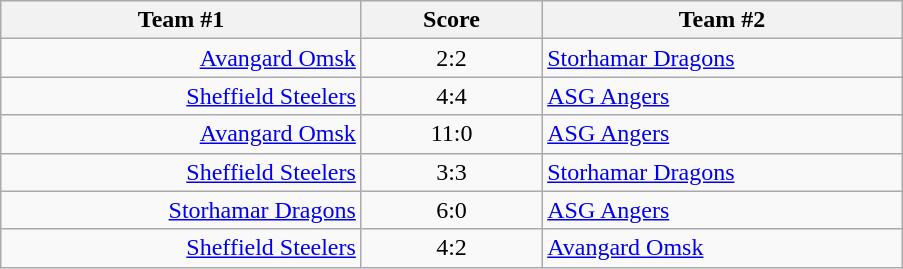<table class="wikitable" style="text-align: center;">
<tr>
<th width=22%>Team #1</th>
<th width=11%>Score</th>
<th width=22%>Team #2</th>
</tr>
<tr>
<td style="text-align: right;"><a href='#'>Avangard Omsk</a> </td>
<td>2:2</td>
<td style="text-align: left;"> <a href='#'>Storhamar Dragons</a></td>
</tr>
<tr>
<td style="text-align: right;"><a href='#'>Sheffield Steelers</a> </td>
<td>4:4</td>
<td style="text-align: left;"> <a href='#'>ASG Angers</a></td>
</tr>
<tr>
<td style="text-align: right;"><a href='#'>Avangard Omsk</a> </td>
<td>11:0</td>
<td style="text-align: left;"> <a href='#'>ASG Angers</a></td>
</tr>
<tr>
<td style="text-align: right;"><a href='#'>Sheffield Steelers</a> </td>
<td>3:3</td>
<td style="text-align: left;"> <a href='#'>Storhamar Dragons</a></td>
</tr>
<tr>
<td style="text-align: right;"><a href='#'>Storhamar Dragons</a> </td>
<td>6:0</td>
<td style="text-align: left;"> <a href='#'>ASG Angers</a></td>
</tr>
<tr>
<td style="text-align: right;"><a href='#'>Sheffield Steelers</a> </td>
<td>4:2</td>
<td style="text-align: left;"> <a href='#'>Avangard Omsk</a></td>
</tr>
</table>
